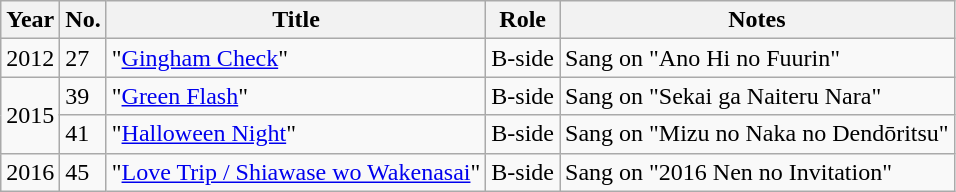<table class="wikitable sortable">
<tr>
<th>Year</th>
<th data-sort-type="number">No. </th>
<th>Title </th>
<th>Role </th>
<th class="unsortable">Notes </th>
</tr>
<tr>
<td>2012</td>
<td>27</td>
<td>"<a href='#'>Gingham Check</a>"</td>
<td>B-side</td>
<td>Sang on "Ano Hi no Fuurin"</td>
</tr>
<tr>
<td rowspan="2">2015</td>
<td>39</td>
<td>"<a href='#'>Green Flash</a>"</td>
<td>B-side</td>
<td>Sang on "Sekai ga Naiteru Nara"</td>
</tr>
<tr>
<td>41</td>
<td>"<a href='#'>Halloween Night</a>"</td>
<td>B-side</td>
<td>Sang on "Mizu no Naka no Dendōritsu"</td>
</tr>
<tr>
<td>2016</td>
<td>45</td>
<td>"<a href='#'>Love Trip / Shiawase wo Wakenasai</a>"</td>
<td>B-side</td>
<td>Sang on "2016 Nen no Invitation"</td>
</tr>
</table>
